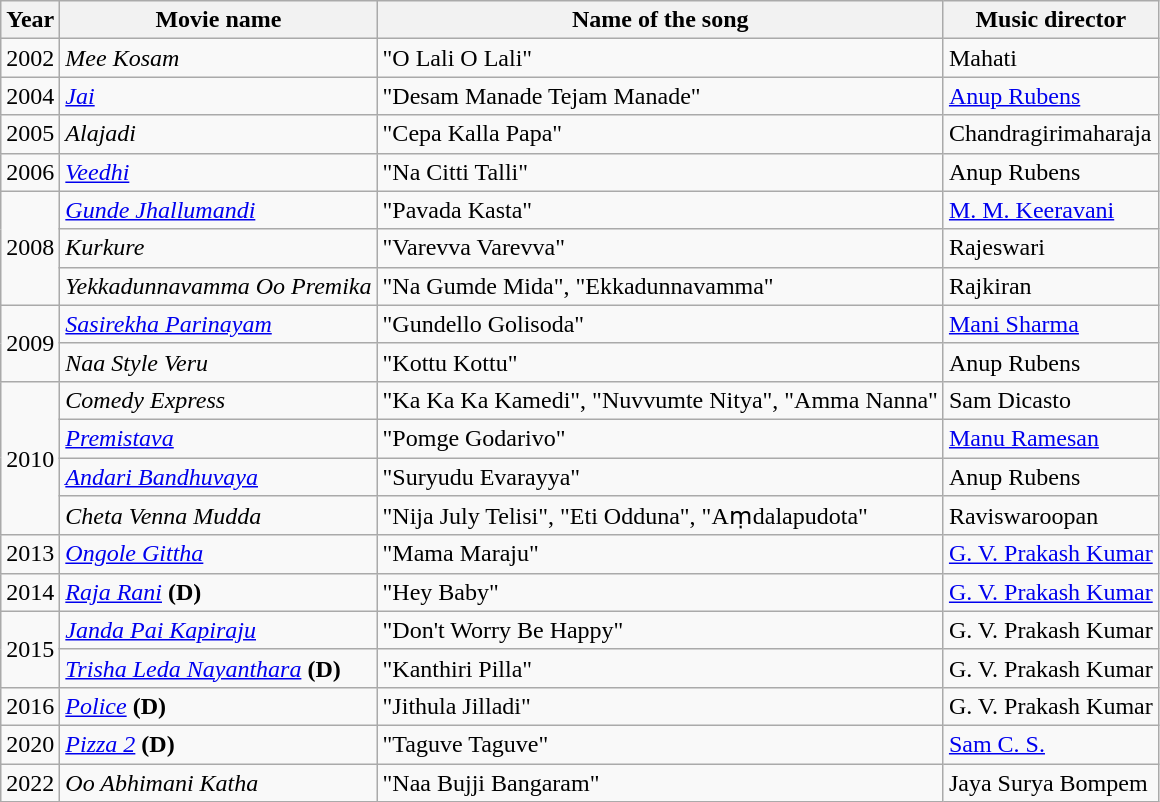<table class="wikitable sortable">
<tr>
<th>Year</th>
<th>Movie name</th>
<th>Name of the song</th>
<th>Music director</th>
</tr>
<tr>
<td>2002</td>
<td><em>Mee Kosam</em></td>
<td>"O Lali O Lali"</td>
<td>Mahati</td>
</tr>
<tr>
<td>2004</td>
<td><em><a href='#'>Jai</a></em></td>
<td>"Desam Manade Tejam Manade"</td>
<td><a href='#'>Anup Rubens</a></td>
</tr>
<tr>
<td>2005</td>
<td><em>Alajadi</em></td>
<td>"Cepa Kalla Papa"</td>
<td>Chandragirimaharaja</td>
</tr>
<tr>
<td>2006</td>
<td><em><a href='#'>Veedhi</a></em></td>
<td>"Na Citti Talli"</td>
<td>Anup Rubens</td>
</tr>
<tr>
<td rowspan="3">2008</td>
<td><em><a href='#'>Gunde Jhallumandi</a></em></td>
<td>"Pavada Kasta"</td>
<td><a href='#'>M. M. Keeravani</a></td>
</tr>
<tr>
<td><em>Kurkure</em></td>
<td>"Varevva Varevva"</td>
<td>Rajeswari</td>
</tr>
<tr>
<td><em>Yekkadunnavamma Oo Premika</em></td>
<td>"Na Gumde Mida", "Ekkadunnavamma"</td>
<td>Rajkiran</td>
</tr>
<tr>
<td rowspan="2">2009</td>
<td><em><a href='#'>Sasirekha Parinayam</a></em></td>
<td>"Gundello Golisoda"</td>
<td><a href='#'>Mani Sharma</a></td>
</tr>
<tr>
<td><em>Naa Style Veru</em></td>
<td>"Kottu Kottu"</td>
<td>Anup Rubens</td>
</tr>
<tr>
<td rowspan="4">2010</td>
<td><em>Comedy Express</em></td>
<td>"Ka Ka Ka Kamedi", "Nuvvumte Nitya", "Amma Nanna"</td>
<td>Sam Dicasto</td>
</tr>
<tr>
<td><em><a href='#'>Premistava</a></em></td>
<td>"Pomge Godarivo"</td>
<td><a href='#'>Manu Ramesan</a></td>
</tr>
<tr>
<td><em><a href='#'>Andari Bandhuvaya</a></em></td>
<td>"Suryudu Evarayya"</td>
<td>Anup Rubens</td>
</tr>
<tr>
<td><em>Cheta Venna Mudda</em></td>
<td>"Nija July Telisi", "Eti Odduna", "Aṃdalapudota"</td>
<td>Raviswaroopan</td>
</tr>
<tr>
<td>2013</td>
<td><em><a href='#'>Ongole Gittha</a></em></td>
<td>"Mama Maraju"</td>
<td><a href='#'>G. V. Prakash Kumar</a></td>
</tr>
<tr>
<td>2014</td>
<td><em><a href='#'>Raja Rani</a></em> <strong>(D)</strong></td>
<td>"Hey Baby"</td>
<td><a href='#'>G. V. Prakash Kumar</a></td>
</tr>
<tr>
<td rowspan="2">2015</td>
<td><em><a href='#'>Janda Pai Kapiraju</a></em></td>
<td>"Don't Worry Be Happy"</td>
<td>G. V. Prakash Kumar</td>
</tr>
<tr>
<td><em><a href='#'>Trisha Leda Nayanthara</a></em>  <strong>(D)</strong></td>
<td>"Kanthiri Pilla"</td>
<td>G. V. Prakash Kumar</td>
</tr>
<tr>
<td>2016</td>
<td><em><a href='#'>Police</a></em> <strong>(D)</strong></td>
<td>"Jithula Jilladi"</td>
<td>G. V. Prakash Kumar</td>
</tr>
<tr>
<td>2020</td>
<td><em><a href='#'>Pizza 2</a></em>  <strong>(D)</strong></td>
<td>"Taguve Taguve"</td>
<td><a href='#'>Sam C. S.</a></td>
</tr>
<tr>
<td>2022</td>
<td><em>Oo Abhimani Katha</em></td>
<td>"Naa Bujji Bangaram"</td>
<td>Jaya Surya Bompem</td>
</tr>
</table>
